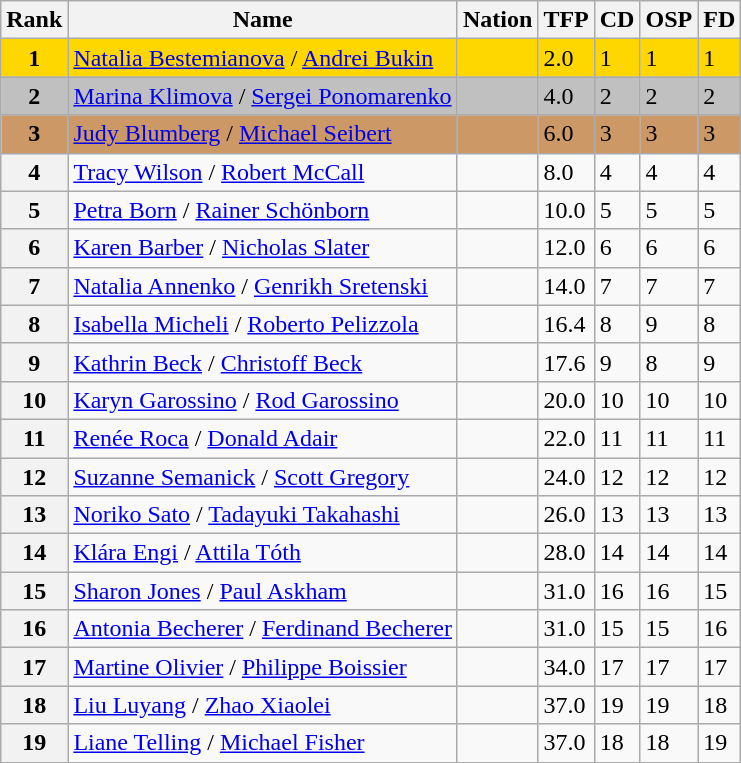<table class="wikitable">
<tr>
<th>Rank</th>
<th>Name</th>
<th>Nation</th>
<th>TFP</th>
<th>CD</th>
<th>OSP</th>
<th>FD</th>
</tr>
<tr bgcolor=gold>
<td align=center><strong>1</strong></td>
<td><a href='#'>Natalia Bestemianova</a> / <a href='#'>Andrei Bukin</a></td>
<td></td>
<td>2.0</td>
<td>1</td>
<td>1</td>
<td>1</td>
</tr>
<tr bgcolor=silver>
<td align=center><strong>2</strong></td>
<td><a href='#'>Marina Klimova</a> / <a href='#'>Sergei Ponomarenko</a></td>
<td></td>
<td>4.0</td>
<td>2</td>
<td>2</td>
<td>2</td>
</tr>
<tr bgcolor=cc9966>
<td align=center><strong>3</strong></td>
<td><a href='#'>Judy Blumberg</a> / <a href='#'>Michael Seibert</a></td>
<td></td>
<td>6.0</td>
<td>3</td>
<td>3</td>
<td>3</td>
</tr>
<tr>
<th>4</th>
<td><a href='#'>Tracy Wilson</a> / <a href='#'>Robert McCall</a></td>
<td></td>
<td>8.0</td>
<td>4</td>
<td>4</td>
<td>4</td>
</tr>
<tr>
<th>5</th>
<td><a href='#'>Petra Born</a> / <a href='#'>Rainer Schönborn</a></td>
<td></td>
<td>10.0</td>
<td>5</td>
<td>5</td>
<td>5</td>
</tr>
<tr>
<th>6</th>
<td><a href='#'>Karen Barber</a> / <a href='#'>Nicholas Slater</a></td>
<td></td>
<td>12.0</td>
<td>6</td>
<td>6</td>
<td>6</td>
</tr>
<tr>
<th>7</th>
<td><a href='#'>Natalia Annenko</a> / <a href='#'>Genrikh Sretenski</a></td>
<td></td>
<td>14.0</td>
<td>7</td>
<td>7</td>
<td>7</td>
</tr>
<tr>
<th>8</th>
<td><a href='#'>Isabella Micheli</a> / <a href='#'>Roberto Pelizzola</a></td>
<td></td>
<td>16.4</td>
<td>8</td>
<td>9</td>
<td>8</td>
</tr>
<tr>
<th>9</th>
<td><a href='#'>Kathrin Beck</a> / <a href='#'>Christoff Beck</a></td>
<td></td>
<td>17.6</td>
<td>9</td>
<td>8</td>
<td>9</td>
</tr>
<tr>
<th>10</th>
<td><a href='#'>Karyn Garossino</a> / <a href='#'>Rod Garossino</a></td>
<td></td>
<td>20.0</td>
<td>10</td>
<td>10</td>
<td>10</td>
</tr>
<tr>
<th>11</th>
<td><a href='#'>Renée Roca</a> / <a href='#'>Donald Adair</a></td>
<td></td>
<td>22.0</td>
<td>11</td>
<td>11</td>
<td>11</td>
</tr>
<tr>
<th>12</th>
<td><a href='#'>Suzanne Semanick</a> / <a href='#'>Scott Gregory</a></td>
<td></td>
<td>24.0</td>
<td>12</td>
<td>12</td>
<td>12</td>
</tr>
<tr>
<th>13</th>
<td><a href='#'>Noriko Sato</a> / <a href='#'>Tadayuki Takahashi</a></td>
<td></td>
<td>26.0</td>
<td>13</td>
<td>13</td>
<td>13</td>
</tr>
<tr>
<th>14</th>
<td><a href='#'>Klára Engi</a> / <a href='#'>Attila Tóth</a></td>
<td></td>
<td>28.0</td>
<td>14</td>
<td>14</td>
<td>14</td>
</tr>
<tr>
<th>15</th>
<td><a href='#'>Sharon Jones</a> / <a href='#'>Paul Askham</a></td>
<td></td>
<td>31.0</td>
<td>16</td>
<td>16</td>
<td>15</td>
</tr>
<tr>
<th>16</th>
<td><a href='#'>Antonia Becherer</a> / <a href='#'>Ferdinand Becherer</a></td>
<td></td>
<td>31.0</td>
<td>15</td>
<td>15</td>
<td>16</td>
</tr>
<tr>
<th>17</th>
<td><a href='#'>Martine Olivier</a> / <a href='#'>Philippe Boissier</a></td>
<td></td>
<td>34.0</td>
<td>17</td>
<td>17</td>
<td>17</td>
</tr>
<tr>
<th>18</th>
<td><a href='#'>Liu Luyang</a> / <a href='#'>Zhao Xiaolei</a></td>
<td></td>
<td>37.0</td>
<td>19</td>
<td>19</td>
<td>18</td>
</tr>
<tr>
<th>19</th>
<td><a href='#'>Liane Telling</a> / <a href='#'>Michael Fisher</a></td>
<td></td>
<td>37.0</td>
<td>18</td>
<td>18</td>
<td>19</td>
</tr>
</table>
